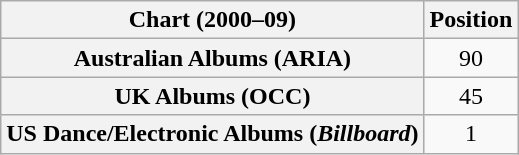<table class="wikitable sortable plainrowheaders">
<tr>
<th>Chart (2000–09)</th>
<th>Position</th>
</tr>
<tr>
<th scope="row">Australian Albums (ARIA)</th>
<td style="text-align:center;">90</td>
</tr>
<tr>
<th scope="row">UK Albums (OCC)</th>
<td style="text-align:center;">45</td>
</tr>
<tr>
<th scope="row">US Dance/Electronic Albums (<em>Billboard</em>)</th>
<td style="text-align:center;">1</td>
</tr>
</table>
